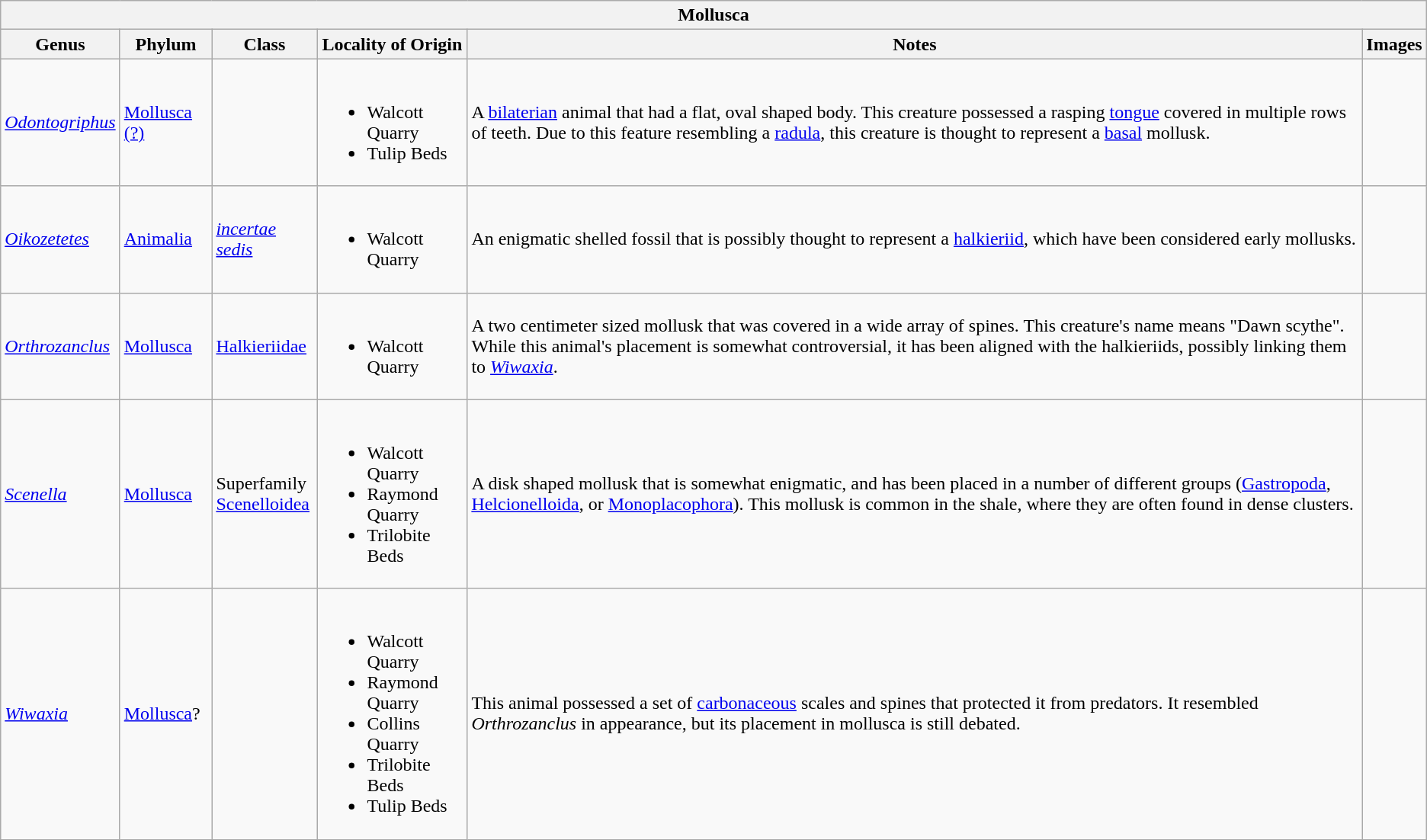<table class="wikitable sortable mw-collapsible">
<tr>
<th colspan="7" align="center">Mollusca</th>
</tr>
<tr>
<th>Genus</th>
<th>Phylum</th>
<th>Class</th>
<th>Locality of Origin</th>
<th>Notes</th>
<th>Images</th>
</tr>
<tr>
<td><em><a href='#'>Odontogriphus</a></em></td>
<td><a href='#'>Mollusca (?)</a></td>
<td></td>
<td><br><ul><li>Walcott Quarry</li><li>Tulip Beds</li></ul></td>
<td>A <a href='#'>bilaterian</a> animal that had a flat, oval shaped body. This creature possessed a rasping <a href='#'>tongue</a> covered in multiple rows of  teeth. Due to this feature resembling a <a href='#'>radula</a>, this creature is thought to represent a <a href='#'>basal</a> mollusk.</td>
<td></td>
</tr>
<tr>
<td><em><a href='#'>Oikozetetes</a></em></td>
<td><a href='#'>Animalia</a></td>
<td><em><a href='#'>incertae sedis</a></em></td>
<td><br><ul><li>Walcott Quarry</li></ul></td>
<td>An enigmatic shelled fossil that is possibly thought to represent a <a href='#'>halkieriid</a>, which have been considered early mollusks.</td>
<td></td>
</tr>
<tr>
<td><em><a href='#'>Orthrozanclus</a></em></td>
<td><a href='#'>Mollusca</a></td>
<td><a href='#'>Halkieriidae</a></td>
<td><br><ul><li>Walcott Quarry</li></ul></td>
<td>A two centimeter sized mollusk that was covered in a wide array of spines. This creature's name means "Dawn scythe". While this animal's placement is somewhat controversial, it has been aligned with the halkieriids, possibly linking them to <em><a href='#'>Wiwaxia</a></em>.</td>
<td></td>
</tr>
<tr>
<td><em><a href='#'>Scenella</a></em></td>
<td><a href='#'>Mollusca</a></td>
<td>Superfamily<br><a href='#'>Scenelloidea</a></td>
<td><br><ul><li>Walcott Quarry</li><li>Raymond Quarry</li><li>Trilobite Beds</li></ul></td>
<td>A disk shaped mollusk that is somewhat enigmatic, and has been placed in a number of different groups (<a href='#'>Gastropoda</a>, <a href='#'>Helcionelloida</a>, or <a href='#'>Monoplacophora</a>). This mollusk is common in the shale, where they are often found in dense clusters.</td>
<td></td>
</tr>
<tr>
<td><em><a href='#'>Wiwaxia</a></em></td>
<td><a href='#'>Mollusca</a>?</td>
<td></td>
<td><br><ul><li>Walcott Quarry</li><li>Raymond Quarry</li><li>Collins Quarry</li><li>Trilobite Beds</li><li>Tulip Beds</li></ul></td>
<td>This animal possessed a set of <a href='#'>carbonaceous</a> scales and spines that protected it from predators. It resembled <em>Orthrozanclus</em> in appearance, but its placement in mollusca is still debated.</td>
<td></td>
</tr>
</table>
